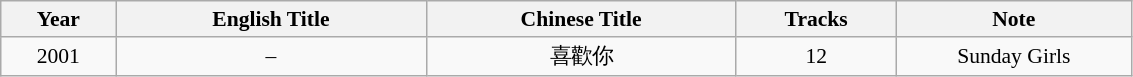<table class="wikitable" style="text-align:center; font-size:0.9em;">
<tr>
<th width="70">Year</th>
<th width="200">English Title</th>
<th width="200">Chinese Title</th>
<th width="100">Tracks</th>
<th width="150">Note</th>
</tr>
<tr>
<td>2001</td>
<td>–</td>
<td>喜歡你</td>
<td>12</td>
<td>Sunday Girls</td>
</tr>
</table>
